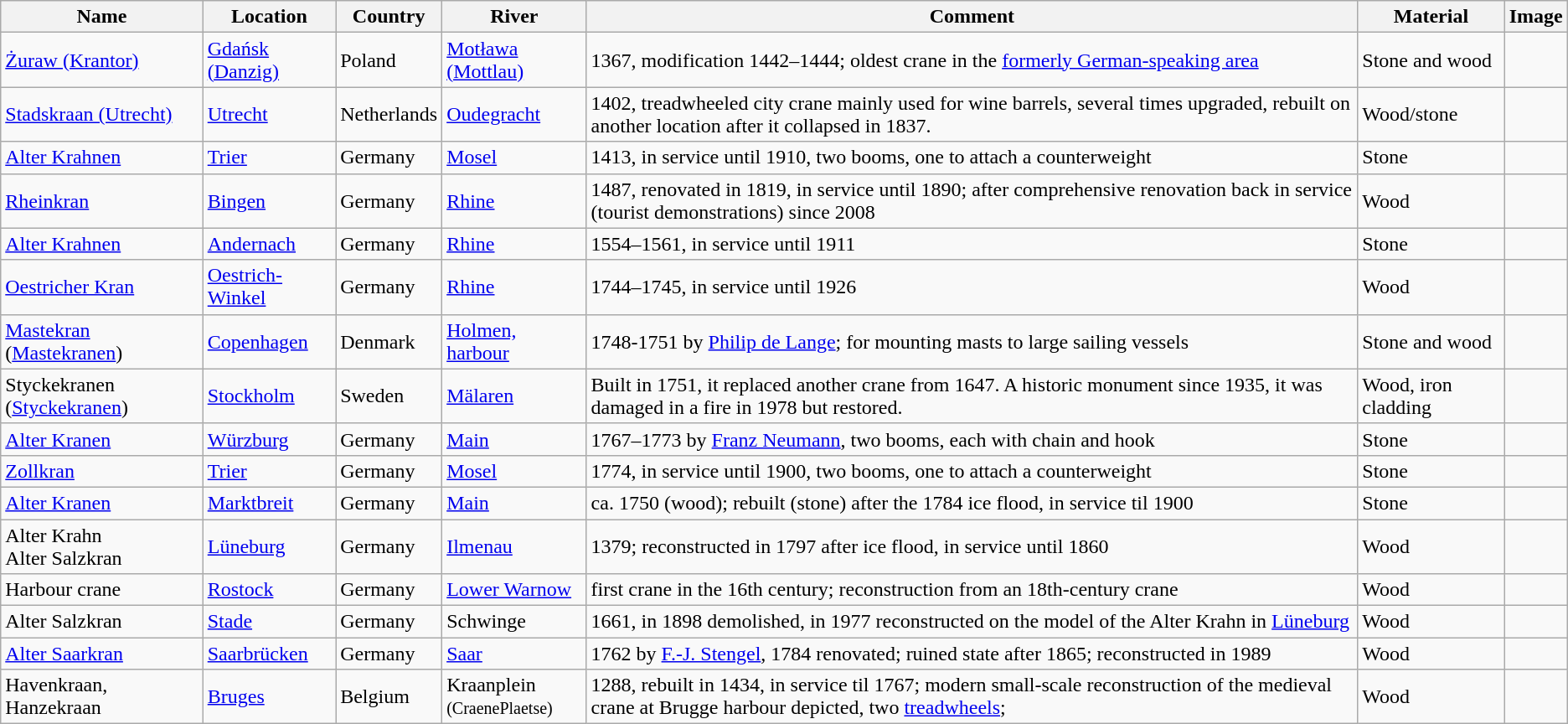<table class="wikitable sortable">
<tr class="hintergrundfarbe6">
<th>Name</th>
<th>Location</th>
<th>Country</th>
<th>River</th>
<th>Comment</th>
<th>Material</th>
<th class="unsortable">Image</th>
</tr>
<tr>
<td><a href='#'>Żuraw (Krantor)</a></td>
<td><a href='#'>Gdańsk (Danzig)</a></td>
<td>Poland</td>
<td><a href='#'> Motława (Mottlau)</a></td>
<td>1367, modification 1442–1444; oldest crane in the <a href='#'>formerly German-speaking area</a></td>
<td>Stone and wood</td>
<td></td>
</tr>
<tr>
<td><a href='#'>Stadskraan (Utrecht)</a></td>
<td><a href='#'>Utrecht</a></td>
<td>Netherlands</td>
<td><a href='#'>Oudegracht</a></td>
<td>1402, treadwheeled city crane mainly used for wine barrels, several times upgraded, rebuilt on another location after it collapsed in 1837.</td>
<td>Wood/stone</td>
<td></td>
</tr>
<tr>
<td><a href='#'>Alter Krahnen</a></td>
<td><a href='#'>Trier</a></td>
<td>Germany</td>
<td><a href='#'>Mosel</a></td>
<td>1413, in service until 1910, two booms, one to attach a counterweight</td>
<td>Stone</td>
<td></td>
</tr>
<tr>
<td><a href='#'>Rheinkran</a></td>
<td><a href='#'>Bingen</a></td>
<td>Germany</td>
<td><a href='#'>Rhine</a></td>
<td>1487, renovated in 1819, in service until 1890; after comprehensive renovation back in service (tourist demonstrations) since 2008</td>
<td>Wood</td>
<td></td>
</tr>
<tr>
<td><a href='#'>Alter Krahnen</a></td>
<td><a href='#'>Andernach</a></td>
<td>Germany</td>
<td><a href='#'>Rhine</a></td>
<td>1554–1561, in service until 1911</td>
<td>Stone</td>
<td></td>
</tr>
<tr>
<td><a href='#'>Oestricher Kran</a></td>
<td><a href='#'>Oestrich-Winkel</a></td>
<td>Germany</td>
<td><a href='#'>Rhine</a></td>
<td>1744–1745, in service until 1926</td>
<td>Wood</td>
<td></td>
</tr>
<tr>
<td><a href='#'>Mastekran</a> (<a href='#'>Mastekranen</a>)</td>
<td><a href='#'>Copenhagen</a></td>
<td>Denmark</td>
<td><a href='#'>Holmen, harbour</a></td>
<td>1748-1751 by <a href='#'>Philip de Lange</a>; for mounting masts to large sailing vessels</td>
<td>Stone and wood</td>
<td></td>
</tr>
<tr>
<td>Styckekranen (<a href='#'>Styckekranen</a>)</td>
<td><a href='#'>Stockholm</a></td>
<td>Sweden</td>
<td><a href='#'>Mälaren</a></td>
<td>Built in 1751, it replaced another crane from 1647. A historic monument since 1935, it was damaged in a fire in 1978 but restored.</td>
<td>Wood, iron cladding</td>
<td></td>
</tr>
<tr>
<td><a href='#'>Alter Kranen</a></td>
<td><a href='#'>Würzburg</a></td>
<td>Germany</td>
<td><a href='#'>Main</a></td>
<td>1767–1773 by <a href='#'>Franz Neumann</a>, two booms, each with chain and hook</td>
<td>Stone</td>
<td></td>
</tr>
<tr>
<td><a href='#'>Zollkran</a></td>
<td><a href='#'>Trier</a></td>
<td>Germany</td>
<td><a href='#'>Mosel</a></td>
<td>1774, in service until 1900, two booms, one to attach a counterweight</td>
<td>Stone</td>
<td></td>
</tr>
<tr>
<td><a href='#'>Alter Kranen</a></td>
<td><a href='#'>Marktbreit</a></td>
<td>Germany</td>
<td><a href='#'>Main</a></td>
<td>ca. 1750 (wood); rebuilt (stone) after the 1784 ice flood, in service til 1900</td>
<td>Stone</td>
<td></td>
</tr>
<tr>
<td>Alter Krahn<br>Alter Salzkran</td>
<td><a href='#'>Lüneburg</a></td>
<td>Germany</td>
<td><a href='#'>Ilmenau</a></td>
<td>1379; reconstructed in 1797 after ice flood, in service until 1860</td>
<td>Wood</td>
<td></td>
</tr>
<tr>
<td>Harbour crane</td>
<td><a href='#'>Rostock</a></td>
<td>Germany</td>
<td><a href='#'>Lower Warnow</a></td>
<td>first crane in the 16th century; reconstruction from an 18th-century crane</td>
<td>Wood</td>
<td></td>
</tr>
<tr>
<td>Alter Salzkran</td>
<td><a href='#'>Stade</a></td>
<td>Germany</td>
<td>Schwinge</td>
<td>1661, in 1898 demolished, in 1977 reconstructed on the model of the Alter Krahn in <a href='#'>Lüneburg</a></td>
<td>Wood</td>
<td></td>
</tr>
<tr>
<td><a href='#'>Alter Saarkran</a></td>
<td><a href='#'>Saarbrücken</a></td>
<td>Germany</td>
<td><a href='#'>Saar</a></td>
<td>1762 by <a href='#'>F.-J. Stengel</a>, 1784 renovated; ruined state after 1865; reconstructed in 1989</td>
<td>Wood</td>
<td></td>
</tr>
<tr>
<td>Havenkraan, Hanzekraan</td>
<td><a href='#'>Bruges</a></td>
<td>Belgium</td>
<td>Kraanplein<br><small>(CraenePlaetse)</small></td>
<td>1288, rebuilt in 1434, in service til 1767; modern small-scale reconstruction of the medieval crane at Brugge harbour depicted, two <a href='#'>treadwheels</a>;</td>
<td>Wood</td>
<td></td>
</tr>
</table>
